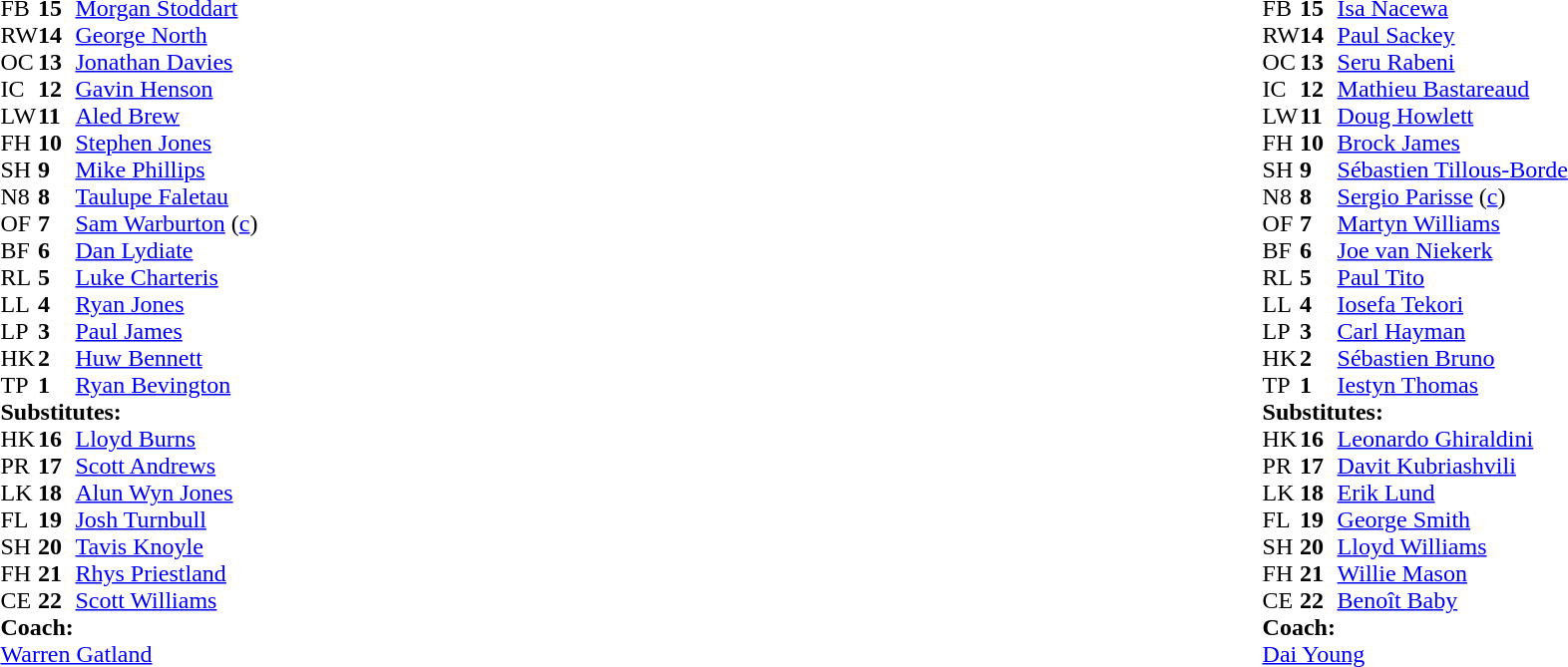<table style="width:100%">
<tr>
<td style="vertical-align:top;width:50%"><br><table cellspacing="0" cellpadding="0">
<tr>
<th width="25"></th>
<th width="25"></th>
</tr>
<tr>
<td>FB</td>
<td><strong>15</strong></td>
<td><a href='#'>Morgan Stoddart</a></td>
</tr>
<tr>
<td>RW</td>
<td><strong>14</strong></td>
<td><a href='#'>George North</a></td>
</tr>
<tr>
<td>OC</td>
<td><strong>13</strong></td>
<td><a href='#'>Jonathan Davies</a></td>
</tr>
<tr>
<td>IC</td>
<td><strong>12</strong></td>
<td><a href='#'>Gavin Henson</a></td>
<td></td>
<td></td>
</tr>
<tr>
<td>LW</td>
<td><strong>11</strong></td>
<td><a href='#'>Aled Brew</a></td>
<td></td>
</tr>
<tr>
<td>FH</td>
<td><strong>10</strong></td>
<td><a href='#'>Stephen Jones</a></td>
<td></td>
<td></td>
</tr>
<tr>
<td>SH</td>
<td><strong>9</strong></td>
<td><a href='#'>Mike Phillips</a></td>
<td></td>
<td></td>
</tr>
<tr>
<td>N8</td>
<td><strong>8</strong></td>
<td><a href='#'>Taulupe Faletau</a></td>
</tr>
<tr>
<td>OF</td>
<td><strong>7</strong></td>
<td><a href='#'>Sam Warburton</a> (<a href='#'>c</a>)</td>
</tr>
<tr>
<td>BF</td>
<td><strong>6</strong></td>
<td><a href='#'>Dan Lydiate</a></td>
<td></td>
<td></td>
</tr>
<tr>
<td>RL</td>
<td><strong>5</strong></td>
<td><a href='#'>Luke Charteris</a></td>
</tr>
<tr>
<td>LL</td>
<td><strong>4</strong></td>
<td><a href='#'>Ryan Jones</a></td>
<td></td>
<td></td>
</tr>
<tr>
<td>LP</td>
<td><strong>3</strong></td>
<td><a href='#'>Paul James</a></td>
</tr>
<tr>
<td>HK</td>
<td><strong>2</strong></td>
<td><a href='#'>Huw Bennett</a></td>
<td></td>
<td></td>
</tr>
<tr>
<td>TP</td>
<td><strong>1</strong></td>
<td><a href='#'>Ryan Bevington</a></td>
<td></td>
<td></td>
</tr>
<tr>
<td colspan=3><strong>Substitutes:</strong></td>
</tr>
<tr>
<td>HK</td>
<td><strong>16</strong></td>
<td><a href='#'>Lloyd Burns</a></td>
<td></td>
<td></td>
</tr>
<tr>
<td>PR</td>
<td><strong>17</strong></td>
<td><a href='#'>Scott Andrews</a></td>
<td></td>
<td></td>
</tr>
<tr>
<td>LK</td>
<td><strong>18</strong></td>
<td><a href='#'>Alun Wyn Jones</a></td>
<td></td>
<td></td>
</tr>
<tr>
<td>FL</td>
<td><strong>19</strong></td>
<td><a href='#'>Josh Turnbull</a></td>
<td></td>
<td></td>
</tr>
<tr>
<td>SH</td>
<td><strong>20</strong></td>
<td><a href='#'>Tavis Knoyle</a></td>
<td></td>
<td></td>
</tr>
<tr>
<td>FH</td>
<td><strong>21</strong></td>
<td><a href='#'>Rhys Priestland</a></td>
<td></td>
<td></td>
</tr>
<tr>
<td>CE</td>
<td><strong>22</strong></td>
<td><a href='#'>Scott Williams</a></td>
<td></td>
<td></td>
</tr>
<tr>
<td colspan="3"><strong>Coach:</strong></td>
</tr>
<tr>
<td colspan="4"> <a href='#'>Warren Gatland</a></td>
</tr>
</table>
</td>
<td style="vertical-align:top"></td>
<td style="vertical-align:top;width:50%"><br><table cellspacing="0" cellpadding="0" style="margin:auto">
<tr>
<th width="25"></th>
<th width="25"></th>
</tr>
<tr>
<td>FB</td>
<td><strong>15</strong></td>
<td> <a href='#'>Isa Nacewa</a></td>
</tr>
<tr>
<td>RW</td>
<td><strong>14</strong></td>
<td> <a href='#'>Paul Sackey</a></td>
<td></td>
<td></td>
</tr>
<tr>
<td>OC</td>
<td><strong>13</strong></td>
<td> <a href='#'>Seru Rabeni</a></td>
<td></td>
<td></td>
</tr>
<tr>
<td>IC</td>
<td><strong>12</strong></td>
<td> <a href='#'>Mathieu Bastareaud</a></td>
</tr>
<tr>
<td>LW</td>
<td><strong>11</strong></td>
<td> <a href='#'>Doug Howlett</a></td>
</tr>
<tr>
<td>FH</td>
<td><strong>10</strong></td>
<td> <a href='#'>Brock James</a></td>
</tr>
<tr>
<td>SH</td>
<td><strong>9</strong></td>
<td> <a href='#'>Sébastien Tillous-Borde</a></td>
<td></td>
<td></td>
</tr>
<tr>
<td>N8</td>
<td><strong>8</strong></td>
<td> <a href='#'>Sergio Parisse</a> (<a href='#'>c</a>)</td>
</tr>
<tr>
<td>OF</td>
<td><strong>7</strong></td>
<td> <a href='#'>Martyn Williams</a></td>
<td></td>
<td></td>
</tr>
<tr>
<td>BF</td>
<td><strong>6</strong></td>
<td> <a href='#'>Joe van Niekerk</a></td>
</tr>
<tr>
<td>RL</td>
<td><strong>5</strong></td>
<td> <a href='#'>Paul Tito</a></td>
<td></td>
<td></td>
</tr>
<tr>
<td>LL</td>
<td><strong>4</strong></td>
<td> <a href='#'>Iosefa Tekori</a></td>
<td></td>
</tr>
<tr>
<td>LP</td>
<td><strong>3</strong></td>
<td> <a href='#'>Carl Hayman</a></td>
<td></td>
<td></td>
<td></td>
</tr>
<tr>
<td>HK</td>
<td><strong>2</strong></td>
<td> <a href='#'>Sébastien Bruno</a></td>
<td></td>
<td></td>
</tr>
<tr>
<td>TP</td>
<td><strong>1</strong></td>
<td> <a href='#'>Iestyn Thomas</a></td>
<td></td>
<td></td>
<td></td>
</tr>
<tr>
<td colspan=3><strong>Substitutes:</strong></td>
</tr>
<tr>
<td>HK</td>
<td><strong>16</strong></td>
<td> <a href='#'>Leonardo Ghiraldini</a></td>
<td></td>
<td></td>
</tr>
<tr>
<td>PR</td>
<td><strong>17</strong></td>
<td> <a href='#'>Davit Kubriashvili</a></td>
<td></td>
<td></td>
</tr>
<tr>
<td>LK</td>
<td><strong>18</strong></td>
<td> <a href='#'>Erik Lund</a></td>
<td></td>
<td></td>
</tr>
<tr>
<td>FL</td>
<td><strong>19</strong></td>
<td> <a href='#'>George Smith</a></td>
<td></td>
<td></td>
</tr>
<tr>
<td>SH</td>
<td><strong>20</strong></td>
<td> <a href='#'>Lloyd Williams</a></td>
<td></td>
<td></td>
</tr>
<tr>
<td>FH</td>
<td><strong>21</strong></td>
<td> <a href='#'>Willie Mason</a></td>
<td></td>
<td></td>
</tr>
<tr>
<td>CE</td>
<td><strong>22</strong></td>
<td> <a href='#'>Benoît Baby</a></td>
<td></td>
<td></td>
</tr>
<tr>
<td colspan="3"><strong>Coach:</strong></td>
</tr>
<tr>
<td colspan="4"> <a href='#'>Dai Young</a></td>
</tr>
</table>
</td>
</tr>
</table>
